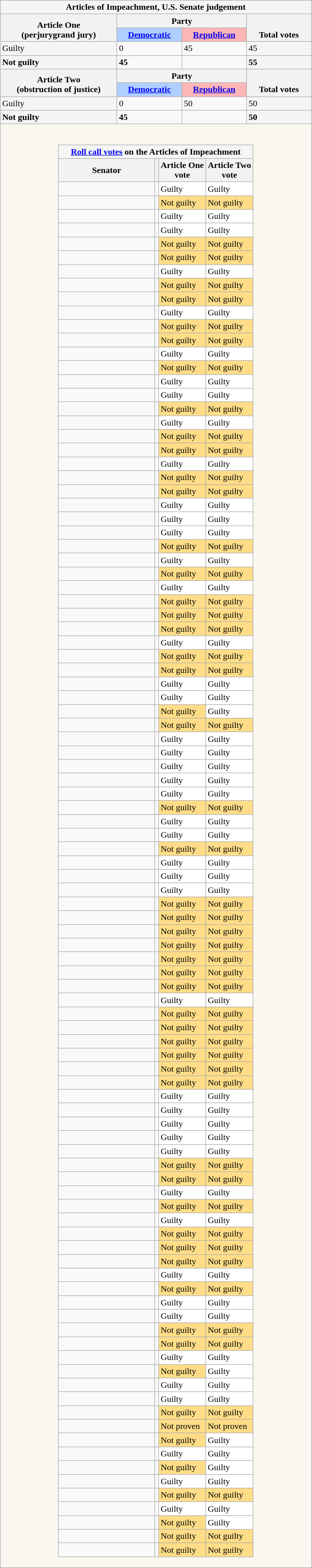<table class="wikitable">
<tr>
<th colspan=4 style="background:#f5f5f5">Articles of Impeachment, U.S. Senate judgement<br></th>
</tr>
<tr style="vertical-align:bottom;">
<th rowspan=2>Article One<br>(perjurygrand jury)</th>
<th colspan=2>Party</th>
<th rowspan=2>Total votes</th>
</tr>
<tr style="vertical-align:bottom;">
<th style="background:#b0ceff;"><a href='#'>Democratic</a></th>
<th style="background:#ffb6b6;"><a href='#'>Republican</a></th>
</tr>
<tr>
<td style="width: 13em; background:#F5F5F5">Guilty</td>
<td style="width: 7em;">0</td>
<td style="width: 7em;">45</td>
<td style="width: 7em; background:#F5F5F5">45</td>
</tr>
<tr>
<td style="background:#F5F5F5"><strong>Not guilty</strong></td>
<td><strong>45</strong></td>
<td><strong></strong></td>
<td style="background:#F5F5F5"><strong>55</strong></td>
</tr>
<tr style="vertical-align:bottom;">
<th rowspan=2>Article Two<br>(obstruction of justice)</th>
<th colspan=2>Party</th>
<th rowspan=2>Total votes</th>
</tr>
<tr style="vertical-align:bottom;">
<th style="background:#b0ceff;"><a href='#'>Democratic</a></th>
<th style="background:#ffb6b6;"><a href='#'>Republican</a></th>
</tr>
<tr>
<td style="width: 13em; background:#F5F5F5">Guilty</td>
<td style="width: 7em;">0</td>
<td style="width: 7em;">50</td>
<td style="width: 7em; background:#F5F5F5">50</td>
</tr>
<tr>
<td style="background:#F5F5F5"><strong>Not guilty</strong></td>
<td><strong>45</strong></td>
<td><strong></strong></td>
<td style="background:#F5F5F5"><strong>50</strong></td>
</tr>
<tr>
<td colspan=4 style="background:#f9f7f0"><br><table class="wikitable sortable" style="margin:1em auto;">
<tr>
<th colspan=4 style="background:#f5f5f5"><a href='#'>Roll call votes</a> on the Articles of Impeachment</th>
</tr>
<tr>
<th scope="col" style="width: 170px;">Senator</th>
<th></th>
<th>Article One<br>vote</th>
<th>Article Two<br>vote</th>
</tr>
<tr>
<td></td>
<td></td>
<td style="background:#fff;">Guilty</td>
<td style="background:#fff;">Guilty</td>
</tr>
<tr>
<td></td>
<td></td>
<td style="background:#ffdd88;">Not guilty</td>
<td style="background:#ffdd88;">Not guilty</td>
</tr>
<tr>
<td></td>
<td></td>
<td style="background:#fff;">Guilty</td>
<td style="background:#fff;">Guilty</td>
</tr>
<tr>
<td></td>
<td></td>
<td style="background:#fff;">Guilty</td>
<td style="background:#fff;">Guilty</td>
</tr>
<tr>
<td></td>
<td></td>
<td style="background:#ffdd88;">Not guilty</td>
<td style="background:#ffdd88;">Not guilty</td>
</tr>
<tr>
<td></td>
<td></td>
<td style="background:#ffdd88;">Not guilty</td>
<td style="background:#ffdd88;">Not guilty</td>
</tr>
<tr>
<td></td>
<td></td>
<td style="background:#fff;">Guilty</td>
<td style="background:#fff;">Guilty</td>
</tr>
<tr>
<td></td>
<td></td>
<td style="background:#ffdd88;">Not guilty</td>
<td style="background:#ffdd88;">Not guilty</td>
</tr>
<tr>
<td></td>
<td></td>
<td style="background:#ffdd88;">Not guilty</td>
<td style="background:#ffdd88;">Not guilty</td>
</tr>
<tr>
<td></td>
<td></td>
<td style="background:#fff;">Guilty</td>
<td style="background:#fff;">Guilty</td>
</tr>
<tr>
<td></td>
<td></td>
<td style="background:#ffdd88;">Not guilty</td>
<td style="background:#ffdd88;">Not guilty</td>
</tr>
<tr>
<td></td>
<td></td>
<td style="background:#ffdd88;">Not guilty</td>
<td style="background:#ffdd88;">Not guilty</td>
</tr>
<tr>
<td></td>
<td></td>
<td style="background:#fff;">Guilty</td>
<td style="background:#fff;">Guilty</td>
</tr>
<tr>
<td></td>
<td></td>
<td style="background:#ffdd88;">Not guilty</td>
<td style="background:#ffdd88;">Not guilty</td>
</tr>
<tr>
<td></td>
<td></td>
<td style="background:#fff;">Guilty</td>
<td style="background:#fff;">Guilty</td>
</tr>
<tr>
<td></td>
<td></td>
<td style="background:#fff;">Guilty</td>
<td style="background:#fff;">Guilty</td>
</tr>
<tr>
<td></td>
<td></td>
<td style="background:#ffdd88;">Not guilty</td>
<td style="background:#ffdd88;">Not guilty</td>
</tr>
<tr>
<td nowrap></td>
<td></td>
<td style="background:#fff;">Guilty</td>
<td style="background:#fff;">Guilty</td>
</tr>
<tr>
<td></td>
<td></td>
<td style="background:#ffdd88;">Not guilty</td>
<td style="background:#ffdd88;">Not guilty</td>
</tr>
<tr>
<td></td>
<td></td>
<td style="background:#ffdd88;">Not guilty</td>
<td style="background:#ffdd88;">Not guilty</td>
</tr>
<tr>
<td></td>
<td></td>
<td style="background:#fff;">Guilty</td>
<td style="background:#fff;">Guilty</td>
</tr>
<tr>
<td></td>
<td></td>
<td style="background:#ffdd88;">Not guilty</td>
<td style="background:#ffdd88;">Not guilty</td>
</tr>
<tr>
<td></td>
<td></td>
<td style="background:#ffdd88;">Not guilty</td>
<td style="background:#ffdd88;">Not guilty</td>
</tr>
<tr>
<td></td>
<td></td>
<td style="background:#fff;">Guilty</td>
<td style="background:#fff;">Guilty</td>
</tr>
<tr>
<td></td>
<td></td>
<td style="background:#fff;">Guilty</td>
<td style="background:#fff;">Guilty</td>
</tr>
<tr>
<td></td>
<td></td>
<td style="background:#fff;">Guilty</td>
<td style="background:#fff;">Guilty</td>
</tr>
<tr>
<td></td>
<td></td>
<td style="background:#ffdd88;">Not guilty</td>
<td style="background:#ffdd88;">Not guilty</td>
</tr>
<tr>
<td></td>
<td></td>
<td style="background:#fff;">Guilty</td>
<td style="background:#fff;">Guilty</td>
</tr>
<tr>
<td></td>
<td></td>
<td style="background:#ffdd88;">Not guilty</td>
<td style="background:#ffdd88;">Not guilty</td>
</tr>
<tr>
<td></td>
<td></td>
<td style="background:#fff;">Guilty</td>
<td style="background:#fff;">Guilty</td>
</tr>
<tr>
<td></td>
<td></td>
<td style="background:#ffdd88;">Not guilty</td>
<td style="background:#ffdd88;">Not guilty</td>
</tr>
<tr>
<td></td>
<td></td>
<td style="background:#ffdd88;">Not guilty</td>
<td style="background:#ffdd88;">Not guilty</td>
</tr>
<tr>
<td></td>
<td></td>
<td style="background:#ffdd88;">Not guilty</td>
<td style="background:#ffdd88;">Not guilty</td>
</tr>
<tr>
<td></td>
<td></td>
<td style="background:#fff;">Guilty</td>
<td style="background:#fff;">Guilty</td>
</tr>
<tr>
<td></td>
<td></td>
<td style="background:#ffdd88;">Not guilty</td>
<td style="background:#ffdd88;">Not guilty</td>
</tr>
<tr>
<td></td>
<td></td>
<td style="background:#ffdd88;">Not guilty</td>
<td style="background:#ffdd88;">Not guilty</td>
</tr>
<tr>
<td></td>
<td></td>
<td style="background:#fff;">Guilty</td>
<td style="background:#fff;">Guilty</td>
</tr>
<tr>
<td></td>
<td></td>
<td style="background:#fff;">Guilty</td>
<td style="background:#fff;">Guilty</td>
</tr>
<tr>
<td></td>
<td></td>
<td style="background:#ffdd88;">Not guilty</td>
<td style="background:#fff;">Guilty</td>
</tr>
<tr>
<td></td>
<td></td>
<td style="background:#ffdd88;">Not guilty</td>
<td style="background:#ffdd88;">Not guilty</td>
</tr>
<tr>
<td></td>
<td></td>
<td style="background:#fff;">Guilty</td>
<td style="background:#fff;">Guilty</td>
</tr>
<tr>
<td></td>
<td></td>
<td style="background:#fff;">Guilty</td>
<td style="background:#fff;">Guilty</td>
</tr>
<tr>
<td></td>
<td></td>
<td style="background:#fff;">Guilty</td>
<td style="background:#fff;">Guilty</td>
</tr>
<tr>
<td></td>
<td></td>
<td style="background:#fff;">Guilty</td>
<td style="background:#fff;">Guilty</td>
</tr>
<tr>
<td></td>
<td></td>
<td style="background:#fff;">Guilty</td>
<td style="background:#fff;">Guilty</td>
</tr>
<tr>
<td></td>
<td></td>
<td style="background:#ffdd88;">Not guilty</td>
<td style="background:#ffdd88;">Not guilty</td>
</tr>
<tr>
<td></td>
<td></td>
<td style="background:#fff;">Guilty</td>
<td style="background:#fff;">Guilty</td>
</tr>
<tr>
<td></td>
<td></td>
<td style="background:#fff;">Guilty</td>
<td style="background:#fff;">Guilty</td>
</tr>
<tr>
<td></td>
<td></td>
<td style="background:#ffdd88;">Not guilty</td>
<td style="background:#ffdd88;">Not guilty</td>
</tr>
<tr>
<td></td>
<td></td>
<td style="background:#fff;">Guilty</td>
<td style="background:#fff;">Guilty</td>
</tr>
<tr>
<td></td>
<td></td>
<td style="background:#fff;">Guilty</td>
<td style="background:#fff;">Guilty</td>
</tr>
<tr>
<td></td>
<td></td>
<td style="background:#fff;">Guilty</td>
<td style="background:#fff;">Guilty</td>
</tr>
<tr>
<td></td>
<td></td>
<td style="background:#ffdd88;">Not guilty</td>
<td style="background:#ffdd88;">Not guilty</td>
</tr>
<tr>
<td></td>
<td></td>
<td style="background:#ffdd88;">Not guilty</td>
<td style="background:#ffdd88;">Not guilty</td>
</tr>
<tr>
<td></td>
<td></td>
<td style="background:#ffdd88;">Not guilty</td>
<td style="background:#ffdd88;">Not guilty</td>
</tr>
<tr>
<td></td>
<td></td>
<td style="background:#ffdd88;">Not guilty</td>
<td style="background:#ffdd88;">Not guilty</td>
</tr>
<tr>
<td></td>
<td></td>
<td style="background:#ffdd88;">Not guilty</td>
<td style="background:#ffdd88;">Not guilty</td>
</tr>
<tr>
<td></td>
<td></td>
<td style="background:#ffdd88;">Not guilty</td>
<td style="background:#ffdd88;">Not guilty</td>
</tr>
<tr>
<td></td>
<td></td>
<td style="background:#ffdd88;">Not guilty</td>
<td style="background:#ffdd88;">Not guilty</td>
</tr>
<tr>
<td></td>
<td></td>
<td style="background:#fff;">Guilty</td>
<td style="background:#fff;">Guilty</td>
</tr>
<tr>
<td></td>
<td></td>
<td style="background:#ffdd88;">Not guilty</td>
<td style="background:#ffdd88;">Not guilty</td>
</tr>
<tr>
<td></td>
<td></td>
<td style="background:#ffdd88;">Not guilty</td>
<td style="background:#ffdd88;">Not guilty</td>
</tr>
<tr>
<td></td>
<td></td>
<td style="background:#ffdd88;">Not guilty</td>
<td style="background:#ffdd88;">Not guilty</td>
</tr>
<tr>
<td></td>
<td></td>
<td style="background:#ffdd88;">Not guilty</td>
<td style="background:#ffdd88;">Not guilty</td>
</tr>
<tr>
<td></td>
<td></td>
<td style="background:#ffdd88;">Not guilty</td>
<td style="background:#ffdd88;">Not guilty</td>
</tr>
<tr>
<td></td>
<td></td>
<td style="background:#ffdd88;">Not guilty</td>
<td style="background:#ffdd88;">Not guilty</td>
</tr>
<tr>
<td></td>
<td></td>
<td style="background:#fff;">Guilty</td>
<td style="background:#fff;">Guilty</td>
</tr>
<tr>
<td></td>
<td></td>
<td style="background:#fff;">Guilty</td>
<td style="background:#fff;">Guilty</td>
</tr>
<tr>
<td></td>
<td></td>
<td style="background:#fff;">Guilty</td>
<td style="background:#fff;">Guilty</td>
</tr>
<tr>
<td></td>
<td></td>
<td style="background:#fff;">Guilty</td>
<td style="background:#fff;">Guilty</td>
</tr>
<tr>
<td></td>
<td></td>
<td style="background:#fff;">Guilty</td>
<td style="background:#fff;">Guilty</td>
</tr>
<tr>
<td></td>
<td></td>
<td style="background:#ffdd88;">Not guilty</td>
<td style="background:#ffdd88;">Not guilty</td>
</tr>
<tr>
<td></td>
<td></td>
<td style="background:#ffdd88;">Not guilty</td>
<td style="background:#ffdd88;">Not guilty</td>
</tr>
<tr>
<td></td>
<td></td>
<td style="background:#fff;">Guilty</td>
<td style="background:#fff;">Guilty</td>
</tr>
<tr>
<td></td>
<td></td>
<td style="background:#ffdd88;">Not guilty</td>
<td style="background:#ffdd88;">Not guilty</td>
</tr>
<tr>
<td></td>
<td></td>
<td style="background:#fff;">Guilty</td>
<td style="background:#fff;">Guilty</td>
</tr>
<tr>
<td></td>
<td></td>
<td style="background:#ffdd88;">Not guilty</td>
<td style="background:#ffdd88;">Not guilty</td>
</tr>
<tr>
<td></td>
<td></td>
<td style="background:#ffdd88;">Not guilty</td>
<td style="background:#ffdd88;">Not guilty</td>
</tr>
<tr>
<td></td>
<td></td>
<td style="background:#ffdd88;">Not guilty</td>
<td style="background:#ffdd88;">Not guilty</td>
</tr>
<tr>
<td></td>
<td></td>
<td style="background:#fff;">Guilty</td>
<td style="background:#fff;">Guilty</td>
</tr>
<tr>
<td></td>
<td></td>
<td style="background:#ffdd88;">Not guilty</td>
<td style="background:#ffdd88;">Not guilty</td>
</tr>
<tr>
<td></td>
<td></td>
<td style="background:#fff;">Guilty</td>
<td style="background:#fff;">Guilty</td>
</tr>
<tr>
<td></td>
<td></td>
<td style="background:#fff;">Guilty</td>
<td style="background:#fff;">Guilty</td>
</tr>
<tr>
<td></td>
<td></td>
<td style="background:#ffdd88;">Not guilty</td>
<td style="background:#ffdd88;">Not guilty</td>
</tr>
<tr>
<td></td>
<td></td>
<td style="background:#ffdd88;">Not guilty</td>
<td style="background:#ffdd88;">Not guilty</td>
</tr>
<tr>
<td></td>
<td></td>
<td style="background:#fff;">Guilty</td>
<td style="background:#fff;">Guilty</td>
</tr>
<tr>
<td></td>
<td></td>
<td style="background:#ffdd88;">Not guilty</td>
<td style="background:#fff;">Guilty</td>
</tr>
<tr>
<td></td>
<td></td>
<td style="background:#fff;">Guilty</td>
<td style="background:#fff;">Guilty</td>
</tr>
<tr>
<td></td>
<td></td>
<td style="background:#fff;">Guilty</td>
<td style="background:#fff;">Guilty</td>
</tr>
<tr>
<td></td>
<td></td>
<td style="background:#ffdd88;">Not guilty</td>
<td style="background:#ffdd88;">Not guilty</td>
</tr>
<tr>
<td></td>
<td></td>
<td style="background:#ffdd88;">Not proven</td>
<td style="background:#ffdd88;">Not proven</td>
</tr>
<tr>
<td></td>
<td></td>
<td style="background:#ffdd88;">Not guilty</td>
<td style="background:#fff;">Guilty</td>
</tr>
<tr>
<td></td>
<td></td>
<td style="background:#fff;">Guilty</td>
<td style="background:#fff;">Guilty</td>
</tr>
<tr>
<td></td>
<td></td>
<td style="background:#ffdd88;">Not guilty</td>
<td style="background:#fff;">Guilty</td>
</tr>
<tr>
<td></td>
<td></td>
<td style="background:#fff;">Guilty</td>
<td style="background:#fff;">Guilty</td>
</tr>
<tr>
<td></td>
<td></td>
<td style="background:#ffdd88;">Not guilty</td>
<td style="background:#ffdd88;">Not guilty</td>
</tr>
<tr>
<td></td>
<td></td>
<td style="background:#fff;">Guilty</td>
<td style="background:#fff;">Guilty</td>
</tr>
<tr>
<td></td>
<td></td>
<td style="background:#ffdd88;">Not guilty</td>
<td style="background:#fff;">Guilty</td>
</tr>
<tr>
<td></td>
<td></td>
<td style="background:#ffdd88;">Not guilty</td>
<td style="background:#ffdd88;">Not guilty</td>
</tr>
<tr>
<td></td>
<td></td>
<td style="background:#ffdd88;">Not guilty</td>
<td style="background:#ffdd88;">Not guilty</td>
</tr>
</table>
</td>
</tr>
</table>
